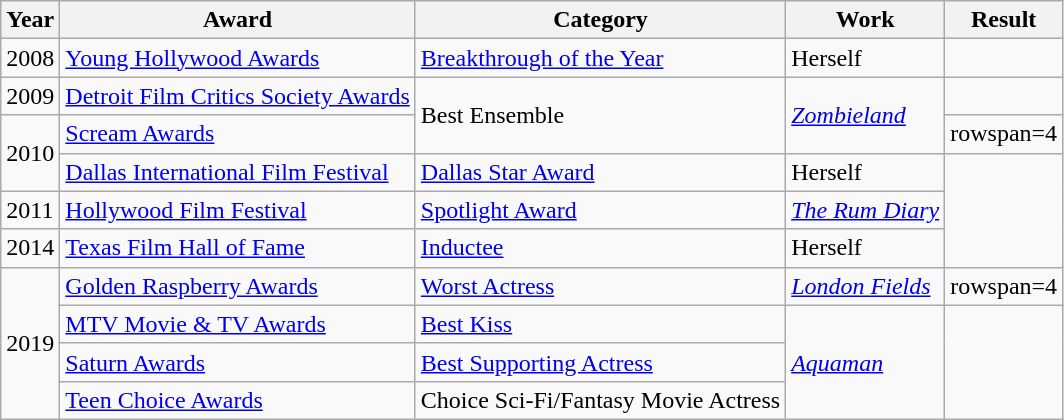<table class="wikitable sortable">
<tr ">
<th>Year</th>
<th>Award</th>
<th>Category</th>
<th>Work</th>
<th>Result</th>
</tr>
<tr>
<td>2008</td>
<td><a href='#'>Young Hollywood Awards</a></td>
<td><a href='#'>Breakthrough of the Year</a></td>
<td>Herself</td>
<td></td>
</tr>
<tr>
<td>2009</td>
<td><a href='#'>Detroit Film Critics Society Awards</a></td>
<td rowspan=2>Best Ensemble</td>
<td rowspan=2><em><a href='#'>Zombieland</a></em></td>
<td></td>
</tr>
<tr>
<td rowspan=2>2010</td>
<td><a href='#'>Scream Awards</a></td>
<td>rowspan=4 </td>
</tr>
<tr>
<td><a href='#'>Dallas International Film Festival</a></td>
<td><a href='#'>Dallas Star Award</a></td>
<td>Herself</td>
</tr>
<tr>
<td>2011</td>
<td><a href='#'>Hollywood Film Festival</a></td>
<td><a href='#'>Spotlight Award</a></td>
<td><em><a href='#'>The Rum Diary</a></em></td>
</tr>
<tr>
<td>2014</td>
<td><a href='#'>Texas Film Hall of Fame</a></td>
<td><a href='#'>Inductee</a></td>
<td>Herself</td>
</tr>
<tr>
<td rowspan=4>2019</td>
<td><a href='#'>Golden Raspberry Awards</a></td>
<td><a href='#'>Worst Actress</a></td>
<td><em><a href='#'>London Fields</a></em></td>
<td>rowspan=4 </td>
</tr>
<tr>
<td><a href='#'>MTV Movie & TV Awards</a></td>
<td><a href='#'>Best Kiss</a></td>
<td rowspan=3><em><a href='#'>Aquaman</a></em></td>
</tr>
<tr>
<td><a href='#'>Saturn Awards</a></td>
<td><a href='#'>Best Supporting Actress</a></td>
</tr>
<tr>
<td><a href='#'>Teen Choice Awards</a></td>
<td>Choice Sci-Fi/Fantasy Movie Actress</td>
</tr>
</table>
